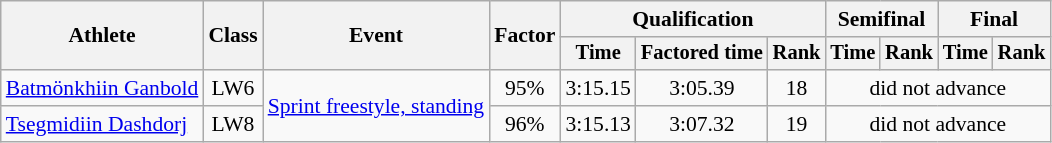<table class=wikitable style=font-size:90%;text-align:center>
<tr>
<th rowspan=2>Athlete</th>
<th rowspan=2>Class</th>
<th rowspan=2>Event</th>
<th rowspan=2>Factor</th>
<th colspan=3>Qualification</th>
<th colspan=2>Semifinal</th>
<th colspan=2>Final</th>
</tr>
<tr style=font-size:95%>
<th>Time</th>
<th>Factored time</th>
<th>Rank</th>
<th>Time</th>
<th>Rank</th>
<th>Time</th>
<th>Rank</th>
</tr>
<tr>
<td align=left><a href='#'>Batmönkhiin Ganbold</a></td>
<td>LW6</td>
<td rowspan=2 align=left><a href='#'>Sprint freestyle, standing</a></td>
<td>95%</td>
<td>3:15.15</td>
<td>3:05.39</td>
<td>18</td>
<td colspan=4>did not advance</td>
</tr>
<tr>
<td align=left><a href='#'>Tsegmidiin Dashdorj</a></td>
<td>LW8</td>
<td>96%</td>
<td>3:15.13</td>
<td>3:07.32</td>
<td>19</td>
<td colspan=4>did not advance</td>
</tr>
</table>
